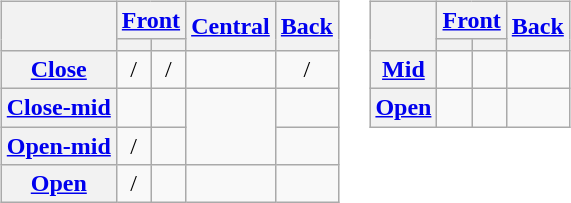<table>
<tr style="vertical-align: top;">
<td><br><table class="wikitable" style="text-align: center;">
<tr>
<th rowspan="2"> </th>
<th colspan="2"><a href='#'>Front</a></th>
<th rowspan="2"><a href='#'>Central</a></th>
<th rowspan="2"><a href='#'>Back</a></th>
</tr>
<tr>
<th></th>
<th></th>
</tr>
<tr class="nounderlines">
<th><a href='#'>Close</a></th>
<td> / </td>
<td> / </td>
<td></td>
<td> / </td>
</tr>
<tr class="nounderlines">
<th><a href='#'>Close-mid</a></th>
<td></td>
<td></td>
<td rowspan="2"></td>
<td></td>
</tr>
<tr class="nounderlines">
<th><a href='#'>Open-mid</a></th>
<td> / </td>
<td></td>
<td></td>
</tr>
<tr class="nounderlines">
<th><a href='#'>Open</a></th>
<td> / </td>
<td></td>
<td></td>
<td></td>
</tr>
</table>
</td>
<td valign="top"><br><table class="wikitable" style="text-align: center">
<tr>
<th rowspan="2"></th>
<th colspan="2"><a href='#'>Front</a></th>
<th rowspan="2"><a href='#'>Back</a></th>
</tr>
<tr>
<th></th>
<th></th>
</tr>
<tr class="nounderlines">
<th><a href='#'>Mid</a></th>
<td></td>
<td></td>
<td></td>
</tr>
<tr class="nounderlines">
<th><a href='#'>Open</a></th>
<td></td>
<td></td>
<td></td>
</tr>
</table>
</td>
</tr>
</table>
